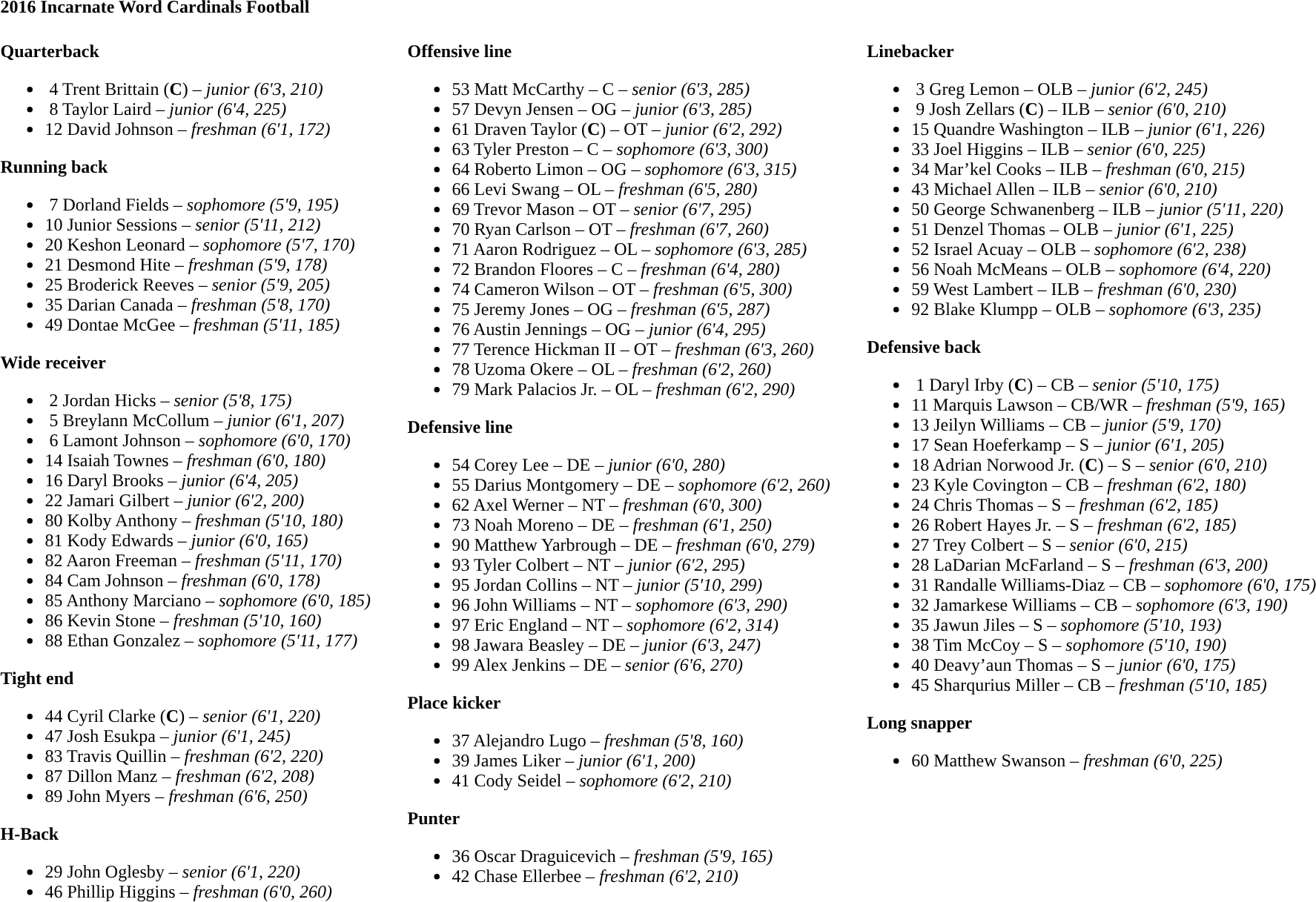<table class="toccolours" style="text-align: left;">
<tr>
<td colspan=11><strong>2016 Incarnate Word Cardinals Football</strong></td>
</tr>
<tr>
<td valign="top"><br><strong>Quarterback</strong><ul><li> 4  Trent Brittain (<strong>C</strong>) – <em> junior (6'3, 210)</em></li><li> 8  Taylor Laird – <em> junior (6'4, 225)</em></li><li>12  David Johnson – <em>freshman (6'1, 172)</em></li></ul><strong>Running back</strong><ul><li> 7  Dorland Fields – <em> sophomore (5'9, 195)</em></li><li>10  Junior Sessions – <em>senior (5'11, 212)</em></li><li>20  Keshon Leonard – <em> sophomore (5'7, 170)</em></li><li>21  Desmond Hite – <em>freshman (5'9, 178)</em></li><li>25  Broderick Reeves – <em>senior (5'9, 205)</em></li><li>35  Darian Canada – <em>freshman (5'8, 170)</em></li><li>49  Dontae McGee – <em>freshman (5'11, 185)</em></li></ul><strong>Wide receiver</strong><ul><li> 2  Jordan Hicks – <em>senior (5'8, 175)</em></li><li> 5  Breylann McCollum – <em> junior (6'1, 207)</em></li><li> 6  Lamont Johnson – <em>sophomore (6'0, 170)</em></li><li>14  Isaiah Townes – <em>freshman (6'0, 180)</em></li><li>16  Daryl Brooks – <em> junior  (6'4, 205)</em></li><li>22  Jamari Gilbert – <em> junior (6'2, 200)</em></li><li>80  Kolby Anthony – <em>freshman (5'10, 180)</em></li><li>81  Kody Edwards – <em>junior (6'0, 165)</em></li><li>82  Aaron Freeman – <em>freshman (5'11, 170)</em></li><li>84  Cam Johnson – <em>freshman (6'0, 178)</em></li><li>85  Anthony Marciano – <em> sophomore (6'0, 185)</em></li><li>86  Kevin Stone – <em>freshman (5'10, 160)</em></li><li>88  Ethan Gonzalez – <em>sophomore (5'11, 177)</em></li></ul><strong>Tight end</strong><ul><li>44  Cyril Clarke (<strong>C</strong>) – <em> senior (6'1, 220)</em></li><li>47  Josh Esukpa – <em> junior (6'1, 245)</em></li><li>83  Travis Quillin – <em>freshman (6'2, 220)</em></li><li>87  Dillon Manz – <em> freshman (6'2, 208)</em></li><li>89  John Myers – <em> freshman (6'6, 250)</em></li></ul><strong>H-Back</strong><ul><li>29  John Oglesby – <em>senior (6'1, 220)</em></li><li>46  Phillip Higgins – <em> freshman (6'0, 260)</em></li></ul></td>
<td width="25"> </td>
<td valign="top"><br><strong>Offensive line</strong><ul><li>53  Matt McCarthy – C – <em> senior (6'3, 285)</em></li><li>57  Devyn Jensen – OG – <em>junior (6'3, 285)</em></li><li>61  Draven Taylor (<strong>C</strong>) – OT – <em> junior (6'2, 292)</em></li><li>63  Tyler Preston – C – <em> sophomore (6'3, 300)</em></li><li>64  Roberto Limon – OG – <em> sophomore (6'3, 315)</em></li><li>66  Levi Swang – OL – <em>freshman (6'5, 280)</em></li><li>69  Trevor Mason – OT – <em> senior (6'7, 295)</em></li><li>70  Ryan Carlson – OT – <em>freshman (6'7, 260)</em></li><li>71  Aaron Rodriguez – OL – <em>sophomore (6'3, 285)</em></li><li>72  Brandon Floores – C – <em>freshman (6'4, 280)</em></li><li>74  Cameron Wilson – OT – <em> freshman (6'5, 300)</em></li><li>75  Jeremy Jones – OG – <em> freshman (6'5, 287)</em></li><li>76  Austin Jennings – OG – <em> junior (6'4, 295)</em></li><li>77  Terence Hickman II – OT – <em>freshman (6'3, 260)</em></li><li>78  Uzoma Okere – OL – <em>freshman (6'2, 260)</em></li><li>79  Mark Palacios Jr. – OL – <em>freshman (6'2, 290)</em></li></ul><strong>Defensive line</strong><ul><li>54  Corey Lee – DE – <em> junior (6'0, 280)</em></li><li>55  Darius Montgomery – DE – <em> sophomore (6'2, 260)</em></li><li>62  Axel Werner – NT – <em>freshman (6'0, 300)</em></li><li>73  Noah Moreno – DE – <em>freshman (6'1, 250)</em></li><li>90  Matthew Yarbrough – DE – <em>freshman (6'0, 279)</em></li><li>93  Tyler Colbert – NT – <em> junior (6'2, 295)</em></li><li>95  Jordan Collins – NT – <em> junior (5'10, 299)</em></li><li>96  John Williams – NT – <em>sophomore (6'3, 290)</em></li><li>97  Eric England – NT – <em> sophomore (6'2, 314)</em></li><li>98  Jawara Beasley – DE – <em>junior (6'3, 247)</em></li><li>99  Alex Jenkins – DE – <em> senior (6'6, 270)</em></li></ul><strong>Place kicker</strong><ul><li>37  Alejandro Lugo – <em>freshman (5'8, 160)</em></li><li>39  James Liker – <em>junior (6'1, 200)</em></li><li>41  Cody Seidel – <em>sophomore (6'2, 210)</em></li></ul><strong>Punter</strong><ul><li>36  Oscar Draguicevich – <em>freshman (5'9, 165)</em></li><li>42  Chase Ellerbee – <em> freshman (6'2, 210)</em></li></ul></td>
<td width="25"> </td>
<td valign="top"><br><strong>Linebacker</strong><ul><li> 3  Greg Lemon – OLB – <em> junior (6'2, 245)</em></li><li> 9  Josh Zellars (<strong>C</strong>) – ILB – <em>senior (6'0, 210)</em></li><li>15  Quandre Washington – ILB – <em>junior (6'1, 226)</em></li><li>33  Joel Higgins – ILB – <em>senior (6'0, 225)</em></li><li>34  Mar’kel Cooks – ILB – <em>freshman (6'0, 215)</em></li><li>43  Michael Allen – ILB – <em>senior (6'0, 210)</em></li><li>50  George Schwanenberg – ILB – <em>junior (5'11, 220)</em></li><li>51  Denzel Thomas – OLB – <em>junior (6'1, 225)</em></li><li>52  Israel Acuay – OLB – <em> sophomore (6'2, 238)</em></li><li>56  Noah McMeans – OLB – <em>sophomore (6'4, 220)</em></li><li>59  West Lambert – ILB – <em> freshman (6'0, 230)</em></li><li>92  Blake Klumpp – OLB – <em> sophomore (6'3, 235)</em></li></ul><strong>Defensive back</strong><ul><li> 1  Daryl Irby (<strong>C</strong>) – CB – <em> senior (5'10, 175)</em></li><li>11  Marquis Lawson – CB/WR – <em>freshman (5'9, 165)</em></li><li>13  Jeilyn Williams – CB – <em>junior (5'9, 170)</em></li><li>17  Sean Hoeferkamp – S – <em>junior (6'1, 205)</em></li><li>18  Adrian Norwood Jr. (<strong>C</strong>) – S – <em>senior (6'0, 210)</em></li><li>23  Kyle Covington – CB – <em>freshman (6'2, 180)</em></li><li>24  Chris Thomas – S – <em>freshman (6'2, 185)</em></li><li>26  Robert Hayes Jr. – S – <em>freshman (6'2, 185)</em></li><li>27  Trey Colbert – S – <em> senior (6'0, 215)</em></li><li>28  LaDarian McFarland – S – <em>freshman (6'3, 200)</em></li><li>31  Randalle Williams-Diaz – CB – <em>sophomore (6'0, 175)</em></li><li>32  Jamarkese Williams – CB – <em> sophomore (6'3, 190)</em></li><li>35  Jawun Jiles – S – <em>sophomore (5'10, 193)</em></li><li>38  Tim McCoy – S – <em> sophomore (5'10, 190)</em></li><li>40  Deavy’aun Thomas – S – <em> junior (6'0, 175)</em></li><li>45  Sharqurius Miller – CB – <em>freshman (5'10, 185)</em></li></ul><strong>Long snapper</strong><ul><li>60 Matthew Swanson – <em>freshman (6'0, 225)</em></li></ul></td>
</tr>
</table>
